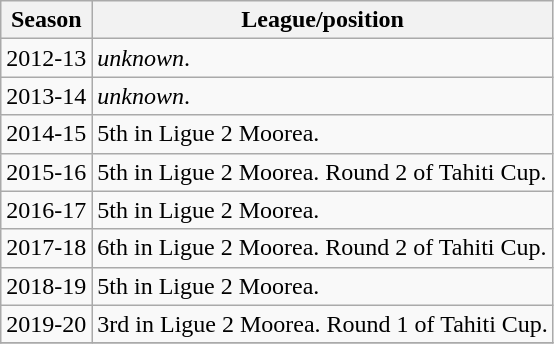<table class="wikitable sortable">
<tr>
<th>Season</th>
<th>League/position</th>
</tr>
<tr>
<td>2012-13</td>
<td><em>unknown</em>.</td>
</tr>
<tr>
<td>2013-14</td>
<td><em>unknown</em>.</td>
</tr>
<tr>
<td>2014-15</td>
<td>5th in Ligue 2 Moorea.</td>
</tr>
<tr>
<td>2015-16</td>
<td>5th in Ligue 2 Moorea. Round 2 of Tahiti Cup.</td>
</tr>
<tr>
<td>2016-17</td>
<td>5th in Ligue 2 Moorea.</td>
</tr>
<tr>
<td>2017-18</td>
<td>6th in Ligue 2 Moorea. Round 2 of Tahiti Cup.</td>
</tr>
<tr>
<td>2018-19</td>
<td>5th in Ligue 2 Moorea.</td>
</tr>
<tr>
<td>2019-20</td>
<td>3rd in Ligue 2 Moorea. Round 1 of Tahiti Cup.</td>
</tr>
<tr>
</tr>
</table>
